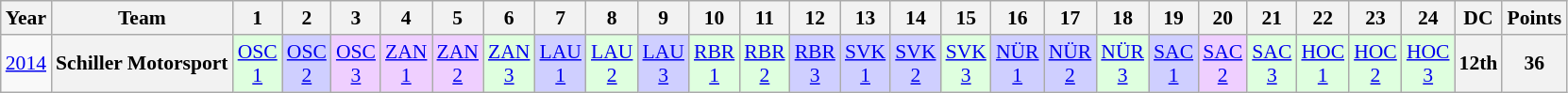<table class="wikitable" style="text-align:center; font-size:90%">
<tr>
<th>Year</th>
<th>Team</th>
<th>1</th>
<th>2</th>
<th>3</th>
<th>4</th>
<th>5</th>
<th>6</th>
<th>7</th>
<th>8</th>
<th>9</th>
<th>10</th>
<th>11</th>
<th>12</th>
<th>13</th>
<th>14</th>
<th>15</th>
<th>16</th>
<th>17</th>
<th>18</th>
<th>19</th>
<th>20</th>
<th>21</th>
<th>22</th>
<th>23</th>
<th>24</th>
<th>DC</th>
<th>Points</th>
</tr>
<tr>
<td><a href='#'>2014</a></td>
<th>Schiller Motorsport</th>
<td style="background:#DFFFDF;"><a href='#'>OSC<br>1</a><br></td>
<td style="background:#CFCFFF;"><a href='#'>OSC<br>2</a><br></td>
<td style="background:#EFCFFF;"><a href='#'>OSC<br>3</a><br></td>
<td style="background:#EFCFFF;"><a href='#'>ZAN<br>1</a><br></td>
<td style="background:#EFCFFF;"><a href='#'>ZAN<br>2</a><br></td>
<td style="background:#DFFFDF;"><a href='#'>ZAN<br>3</a><br></td>
<td style="background:#CFCFFF;"><a href='#'>LAU<br>1</a><br></td>
<td style="background:#DFFFDF;"><a href='#'>LAU<br>2</a><br></td>
<td style="background:#CFCFFF;"><a href='#'>LAU<br>3</a><br></td>
<td style="background:#DFFFDF;"><a href='#'>RBR<br>1</a><br></td>
<td style="background:#DFFFDF;"><a href='#'>RBR<br>2</a><br></td>
<td style="background:#CFCFFF;"><a href='#'>RBR<br>3</a><br></td>
<td style="background:#CFCFFF;"><a href='#'>SVK<br>1</a><br></td>
<td style="background:#CFCFFF;"><a href='#'>SVK<br>2</a><br></td>
<td style="background:#DFFFDF;"><a href='#'>SVK<br>3</a><br></td>
<td style="background:#CFCFFF;"><a href='#'>NÜR<br>1</a><br></td>
<td style="background:#CFCFFF;"><a href='#'>NÜR<br>2</a><br></td>
<td style="background:#DFFFDF;"><a href='#'>NÜR<br>3</a><br></td>
<td style="background:#CFCFFF;"><a href='#'>SAC<br>1</a><br></td>
<td style="background:#EFCFFF;"><a href='#'>SAC<br>2</a><br></td>
<td style="background:#DFFFDF;"><a href='#'>SAC<br>3</a><br></td>
<td style="background:#DFFFDF;"><a href='#'>HOC<br>1</a><br></td>
<td style="background:#DFFFDF;"><a href='#'>HOC<br>2</a><br></td>
<td style="background:#DFFFDF;"><a href='#'>HOC<br>3</a><br></td>
<th>12th</th>
<th>36</th>
</tr>
</table>
